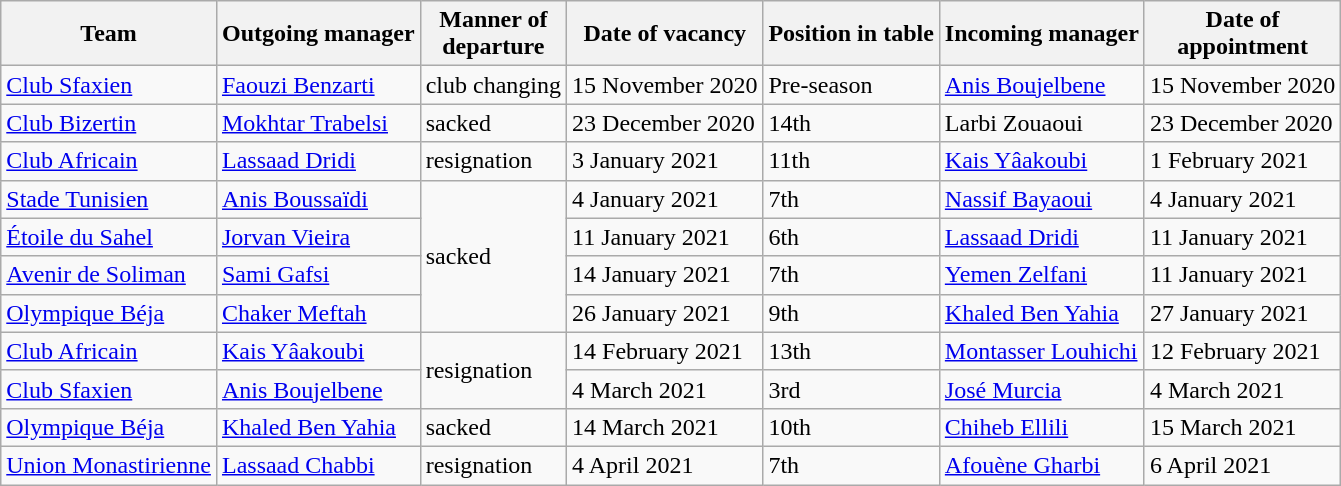<table class="wikitable sortable">
<tr>
<th>Team</th>
<th>Outgoing manager</th>
<th>Manner of<br>departure</th>
<th>Date of vacancy</th>
<th>Position in table</th>
<th>Incoming manager</th>
<th>Date of<br>appointment</th>
</tr>
<tr>
<td><a href='#'>Club Sfaxien</a></td>
<td> <a href='#'>Faouzi Benzarti</a></td>
<td>club changing</td>
<td>15 November 2020</td>
<td>Pre-season</td>
<td> <a href='#'>Anis Boujelbene</a></td>
<td>15 November 2020</td>
</tr>
<tr>
<td><a href='#'>Club Bizertin</a></td>
<td> <a href='#'>Mokhtar Trabelsi</a></td>
<td>sacked</td>
<td>23 December 2020</td>
<td>14th</td>
<td> Larbi Zouaoui</td>
<td>23 December 2020</td>
</tr>
<tr>
<td><a href='#'>Club Africain</a></td>
<td> <a href='#'>Lassaad Dridi</a></td>
<td>resignation</td>
<td>3 January 2021</td>
<td>11th</td>
<td> <a href='#'>Kais Yâakoubi</a></td>
<td>1 February 2021</td>
</tr>
<tr>
<td><a href='#'>Stade Tunisien</a></td>
<td> <a href='#'>Anis Boussaïdi</a></td>
<td align="left" rowspan="4">sacked</td>
<td>4 January 2021</td>
<td>7th</td>
<td> <a href='#'>Nassif Bayaoui</a></td>
<td>4 January 2021</td>
</tr>
<tr>
<td><a href='#'>Étoile du Sahel</a></td>
<td> <a href='#'>Jorvan Vieira</a></td>
<td>11 January 2021</td>
<td>6th</td>
<td> <a href='#'>Lassaad Dridi</a></td>
<td>11 January 2021</td>
</tr>
<tr>
<td><a href='#'>Avenir de Soliman</a></td>
<td> <a href='#'>Sami Gafsi</a></td>
<td>14 January 2021</td>
<td>7th</td>
<td> <a href='#'>Yemen Zelfani</a></td>
<td>11 January 2021</td>
</tr>
<tr>
<td><a href='#'>Olympique Béja</a></td>
<td> <a href='#'>Chaker Meftah</a></td>
<td>26 January 2021</td>
<td>9th</td>
<td> <a href='#'>Khaled Ben Yahia</a></td>
<td>27 January 2021</td>
</tr>
<tr>
<td><a href='#'>Club Africain</a></td>
<td> <a href='#'>Kais Yâakoubi</a></td>
<td align="left" rowspan="2">resignation</td>
<td>14 February 2021</td>
<td>13th</td>
<td> <a href='#'>Montasser Louhichi</a></td>
<td>12 February 2021</td>
</tr>
<tr>
<td><a href='#'>Club Sfaxien</a></td>
<td> <a href='#'>Anis Boujelbene</a></td>
<td>4 March 2021</td>
<td>3rd</td>
<td> <a href='#'>José Murcia</a></td>
<td>4 March 2021</td>
</tr>
<tr>
<td><a href='#'>Olympique Béja</a></td>
<td> <a href='#'>Khaled Ben Yahia</a></td>
<td>sacked</td>
<td>14 March 2021</td>
<td>10th</td>
<td> <a href='#'>Chiheb Ellili</a></td>
<td>15 March 2021</td>
</tr>
<tr>
<td><a href='#'>Union Monastirienne</a></td>
<td> <a href='#'>Lassaad Chabbi</a></td>
<td>resignation</td>
<td>4 April 2021</td>
<td>7th</td>
<td> <a href='#'>Afouène Gharbi</a></td>
<td>6 April 2021</td>
</tr>
</table>
